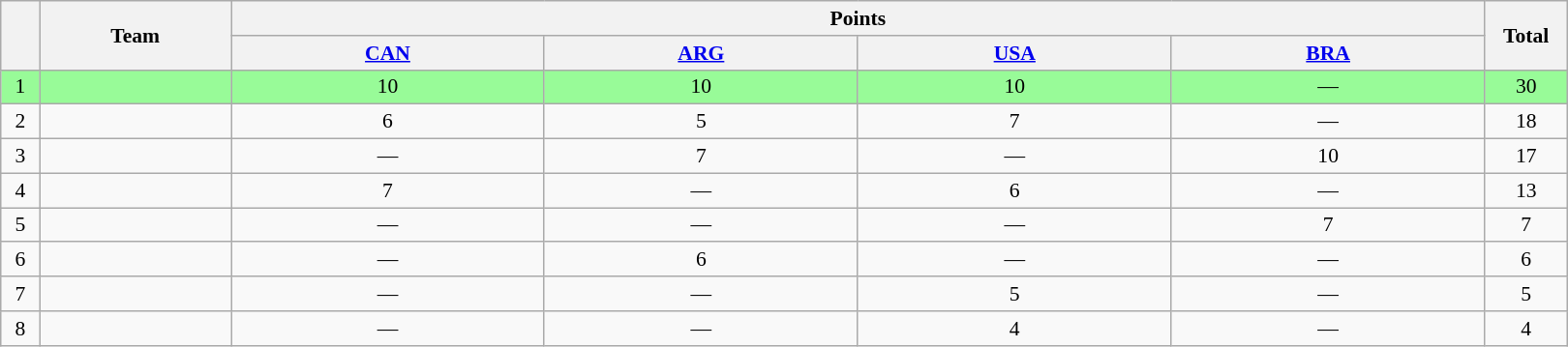<table class="wikitable" style="font-size: 90%; text-align:center; table-layout:fixed; width:75em">
<tr>
<th rowspan=2 width=20></th>
<th rowspan=2 width=125>Team</th>
<th colspan=4>Points</th>
<th rowspan=2 width=50>Total</th>
</tr>
<tr valign="top">
<th><a href='#'>CAN</a><br></th>
<th><a href='#'>ARG</a><br></th>
<th><a href='#'>USA</a><br></th>
<th><a href='#'>BRA</a><br></th>
</tr>
<tr bgcolor=#98FB98>
<td align=center>1</td>
<td></td>
<td align=center>10</td>
<td align=center>10</td>
<td align=center>10</td>
<td align=center>—</td>
<td align=center>30</td>
</tr>
<tr>
<td align=center>2</td>
<td></td>
<td align=center>6</td>
<td align=center>5</td>
<td align=center>7</td>
<td align=center>—</td>
<td align=center>18</td>
</tr>
<tr>
<td align=center>3</td>
<td></td>
<td align=center>—</td>
<td align=center>7</td>
<td align=center>—</td>
<td align=center>10</td>
<td align=center>17</td>
</tr>
<tr>
<td align=center>4</td>
<td></td>
<td align=center>7</td>
<td align=center>—</td>
<td align=center>6</td>
<td align=center>—</td>
<td align=center>13</td>
</tr>
<tr>
<td align=center>5</td>
<td></td>
<td align=center>—</td>
<td align=center>—</td>
<td align=center>—</td>
<td align=center>7</td>
<td align=center>7</td>
</tr>
<tr>
<td align=center>6</td>
<td></td>
<td align=center>—</td>
<td align=center>6</td>
<td align=center>—</td>
<td align=center>—</td>
<td align=center>6</td>
</tr>
<tr>
<td align=center>7</td>
<td></td>
<td align=center>—</td>
<td align=center>—</td>
<td align=center>5</td>
<td align=center>—</td>
<td align=center>5</td>
</tr>
<tr>
<td align=center>8</td>
<td></td>
<td align=center>—</td>
<td align=center>—</td>
<td align=center>4</td>
<td align=center>—</td>
<td align=center>4</td>
</tr>
</table>
